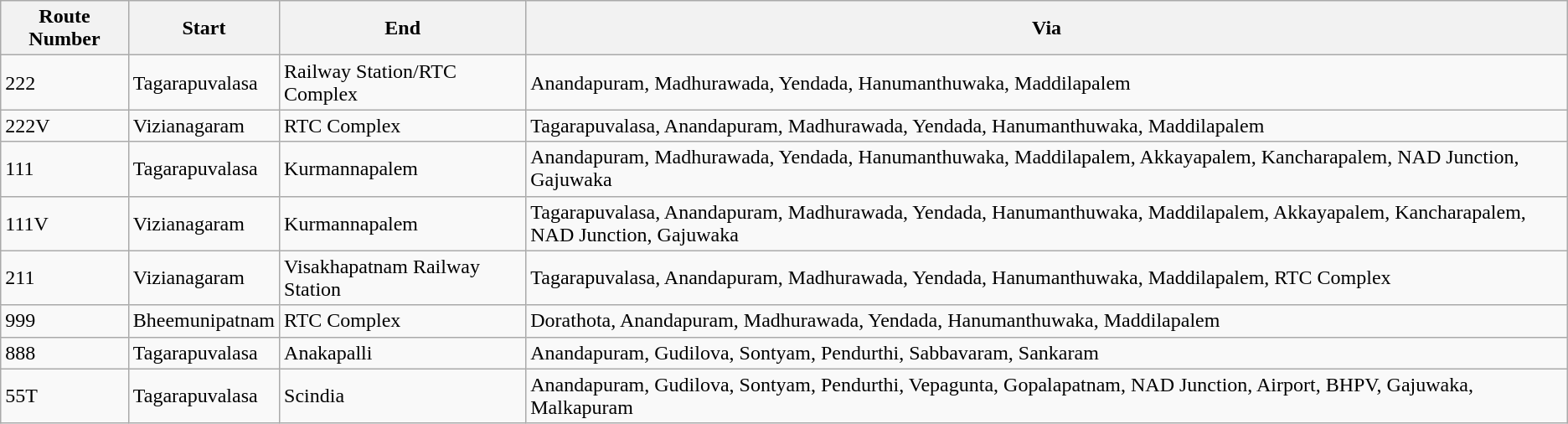<table class="sortable wikitable">
<tr>
<th>Route Number</th>
<th>Start</th>
<th>End</th>
<th>Via</th>
</tr>
<tr>
<td>222</td>
<td>Tagarapuvalasa</td>
<td>Railway Station/RTC Complex</td>
<td>Anandapuram, Madhurawada, Yendada, Hanumanthuwaka, Maddilapalem</td>
</tr>
<tr>
<td>222V</td>
<td>Vizianagaram</td>
<td>RTC Complex</td>
<td>Tagarapuvalasa, Anandapuram, Madhurawada, Yendada, Hanumanthuwaka, Maddilapalem</td>
</tr>
<tr>
<td>111</td>
<td>Tagarapuvalasa</td>
<td>Kurmannapalem</td>
<td>Anandapuram, Madhurawada, Yendada, Hanumanthuwaka, Maddilapalem, Akkayapalem, Kancharapalem, NAD Junction, Gajuwaka</td>
</tr>
<tr>
<td>111V</td>
<td>Vizianagaram</td>
<td>Kurmannapalem</td>
<td>Tagarapuvalasa, Anandapuram, Madhurawada, Yendada, Hanumanthuwaka, Maddilapalem, Akkayapalem, Kancharapalem, NAD Junction, Gajuwaka</td>
</tr>
<tr>
<td>211</td>
<td>Vizianagaram</td>
<td>Visakhapatnam Railway Station</td>
<td>Tagarapuvalasa, Anandapuram, Madhurawada, Yendada, Hanumanthuwaka, Maddilapalem, RTC Complex</td>
</tr>
<tr>
<td>999</td>
<td>Bheemunipatnam</td>
<td>RTC Complex</td>
<td>Dorathota, Anandapuram, Madhurawada, Yendada, Hanumanthuwaka, Maddilapalem</td>
</tr>
<tr>
<td>888</td>
<td>Tagarapuvalasa</td>
<td>Anakapalli</td>
<td>Anandapuram, Gudilova, Sontyam, Pendurthi, Sabbavaram, Sankaram</td>
</tr>
<tr>
<td>55T</td>
<td>Tagarapuvalasa</td>
<td>Scindia</td>
<td>Anandapuram, Gudilova, Sontyam, Pendurthi, Vepagunta, Gopalapatnam, NAD Junction, Airport, BHPV, Gajuwaka, Malkapuram</td>
</tr>
</table>
